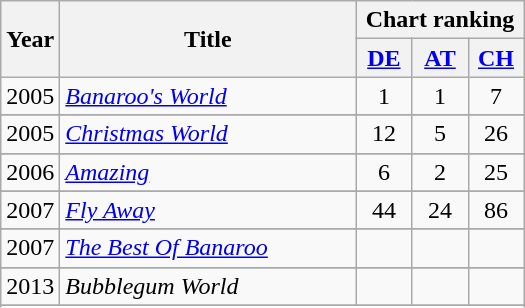<table class="wikitable">
<tr>
<th width="25" rowspan="2">Year</th>
<th width="190" rowspan="2">Title</th>
<th colspan="3">Chart ranking</th>
</tr>
<tr bgcolor="#efefef">
<th width="30"><a href='#'>DE</a></th>
<th width="30"><a href='#'>AT</a></th>
<th width="30"><a href='#'>CH</a></th>
</tr>
<tr>
<td>2005</td>
<td><em><a href='#'>Banaroo's World</a></em></td>
<td align="center">1</td>
<td align="center">1</td>
<td align="center">7</td>
</tr>
<tr>
</tr>
<tr>
<td>2005</td>
<td><em><a href='#'>Christmas World</a></em></td>
<td align="center">12</td>
<td align="center">5</td>
<td align="center">26</td>
</tr>
<tr>
</tr>
<tr>
<td>2006</td>
<td><em><a href='#'>Amazing</a></em></td>
<td align="center">6</td>
<td align="center">2</td>
<td align="center">25</td>
</tr>
<tr>
</tr>
<tr>
<td>2007</td>
<td><em><a href='#'>Fly Away</a></em></td>
<td align="center">44</td>
<td align="center">24</td>
<td align="center">86</td>
</tr>
<tr>
</tr>
<tr>
<td>2007</td>
<td><em><a href='#'>The Best Of Banaroo</a></em></td>
<td align="center"></td>
<td align="center"></td>
<td align="center"></td>
</tr>
<tr>
</tr>
<tr>
<td>2013</td>
<td><em>Bubblegum World</em></td>
<td align="center"></td>
<td align="center"></td>
<td align="center"></td>
</tr>
<tr>
</tr>
<tr>
</tr>
</table>
